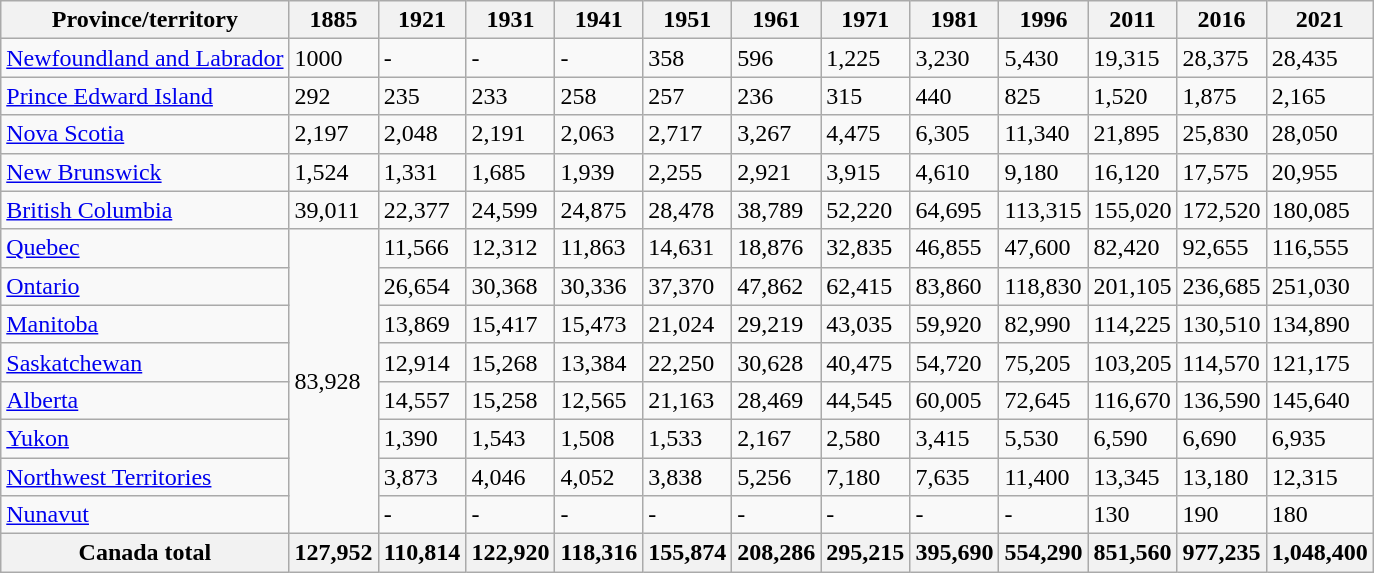<table class="wikitable sortable defaultright col1left">
<tr>
<th>Province/territory</th>
<th>1885</th>
<th>1921</th>
<th>1931</th>
<th>1941</th>
<th>1951</th>
<th>1961</th>
<th>1971</th>
<th>1981</th>
<th>1996</th>
<th>2011</th>
<th>2016</th>
<th>2021</th>
</tr>
<tr>
<td><a href='#'>Newfoundland and Labrador</a></td>
<td>1000</td>
<td>-</td>
<td>-</td>
<td>-</td>
<td>358</td>
<td>596</td>
<td>1,225</td>
<td>3,230</td>
<td>5,430</td>
<td>19,315</td>
<td>28,375</td>
<td>28,435</td>
</tr>
<tr>
<td><a href='#'>Prince Edward Island</a></td>
<td>292</td>
<td>235</td>
<td>233</td>
<td>258</td>
<td>257</td>
<td>236</td>
<td>315</td>
<td>440</td>
<td>825</td>
<td>1,520</td>
<td>1,875</td>
<td>2,165</td>
</tr>
<tr>
<td><a href='#'>Nova Scotia</a></td>
<td>2,197</td>
<td>2,048</td>
<td>2,191</td>
<td>2,063</td>
<td>2,717</td>
<td>3,267</td>
<td>4,475</td>
<td>6,305</td>
<td>11,340</td>
<td>21,895</td>
<td>25,830</td>
<td>28,050</td>
</tr>
<tr>
<td><a href='#'>New Brunswick</a></td>
<td>1,524</td>
<td>1,331</td>
<td>1,685</td>
<td>1,939</td>
<td>2,255</td>
<td>2,921</td>
<td>3,915</td>
<td>4,610</td>
<td>9,180</td>
<td>16,120</td>
<td>17,575</td>
<td>20,955</td>
</tr>
<tr>
<td><a href='#'>British Columbia</a></td>
<td>39,011</td>
<td>22,377</td>
<td>24,599</td>
<td>24,875</td>
<td>28,478</td>
<td>38,789</td>
<td>52,220</td>
<td>64,695</td>
<td>113,315</td>
<td>155,020</td>
<td>172,520</td>
<td>180,085</td>
</tr>
<tr>
<td><a href='#'>Quebec</a></td>
<td rowspan="8">83,928</td>
<td>11,566</td>
<td>12,312</td>
<td>11,863</td>
<td>14,631</td>
<td>18,876</td>
<td>32,835</td>
<td>46,855</td>
<td>47,600</td>
<td>82,420</td>
<td>92,655</td>
<td>116,555</td>
</tr>
<tr>
<td><a href='#'>Ontario</a></td>
<td>26,654</td>
<td>30,368</td>
<td>30,336</td>
<td>37,370</td>
<td>47,862</td>
<td>62,415</td>
<td>83,860</td>
<td>118,830</td>
<td>201,105</td>
<td>236,685</td>
<td>251,030</td>
</tr>
<tr>
<td><a href='#'>Manitoba</a></td>
<td>13,869</td>
<td>15,417</td>
<td>15,473</td>
<td>21,024</td>
<td>29,219</td>
<td>43,035</td>
<td>59,920</td>
<td>82,990</td>
<td>114,225</td>
<td>130,510</td>
<td>134,890</td>
</tr>
<tr>
<td><a href='#'>Saskatchewan</a></td>
<td>12,914</td>
<td>15,268</td>
<td>13,384</td>
<td>22,250</td>
<td>30,628</td>
<td>40,475</td>
<td>54,720</td>
<td>75,205</td>
<td>103,205</td>
<td>114,570</td>
<td>121,175</td>
</tr>
<tr>
<td><a href='#'>Alberta</a></td>
<td>14,557</td>
<td>15,258</td>
<td>12,565</td>
<td>21,163</td>
<td>28,469</td>
<td>44,545</td>
<td>60,005</td>
<td>72,645</td>
<td>116,670</td>
<td>136,590</td>
<td>145,640</td>
</tr>
<tr>
<td><a href='#'>Yukon</a></td>
<td>1,390</td>
<td>1,543</td>
<td>1,508</td>
<td>1,533</td>
<td>2,167</td>
<td>2,580</td>
<td>3,415</td>
<td>5,530</td>
<td>6,590</td>
<td>6,690</td>
<td>6,935</td>
</tr>
<tr>
<td><a href='#'>Northwest Territories</a></td>
<td>3,873</td>
<td>4,046</td>
<td>4,052</td>
<td>3,838</td>
<td>5,256</td>
<td>7,180</td>
<td>7,635</td>
<td>11,400</td>
<td>13,345</td>
<td>13,180</td>
<td>12,315</td>
</tr>
<tr>
<td><a href='#'>Nunavut</a></td>
<td>-</td>
<td>-</td>
<td>-</td>
<td>-</td>
<td>-</td>
<td>-</td>
<td>-</td>
<td>-</td>
<td>130</td>
<td>190</td>
<td>180</td>
</tr>
<tr>
<th>Canada total</th>
<th>127,952</th>
<th>110,814</th>
<th>122,920</th>
<th>118,316</th>
<th>155,874</th>
<th>208,286</th>
<th>295,215</th>
<th>395,690</th>
<th>554,290</th>
<th>851,560</th>
<th>977,235</th>
<th>1,048,400</th>
</tr>
</table>
